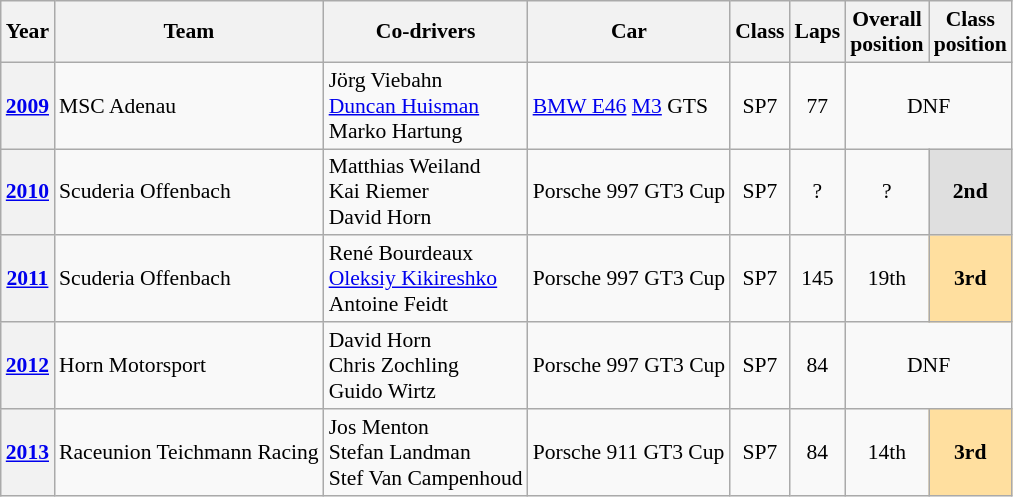<table class="wikitable" style="font-size:90%">
<tr>
<th>Year</th>
<th>Team</th>
<th>Co-drivers</th>
<th>Car</th>
<th>Class</th>
<th>Laps</th>
<th>Overall<br>position</th>
<th>Class<br>position</th>
</tr>
<tr align="center">
<th><a href='#'>2009</a></th>
<td align="left"> MSC Adenau</td>
<td align="left"> Jörg Viebahn<br> <a href='#'>Duncan Huisman</a><br> Marko Hartung</td>
<td align="left"><a href='#'>BMW E46</a> <a href='#'>M3</a> GTS</td>
<td>SP7</td>
<td>77</td>
<td colspan=2>DNF</td>
</tr>
<tr align="center">
<th><a href='#'>2010</a></th>
<td align="left"> Scuderia Offenbach</td>
<td align="left"> Matthias Weiland<br> Kai Riemer<br> David Horn</td>
<td align="left">Porsche 997 GT3 Cup</td>
<td>SP7</td>
<td>?</td>
<td>?</td>
<td style="background:#dfdfdf;"><strong>2nd</strong></td>
</tr>
<tr align="center">
<th><a href='#'>2011</a></th>
<td align="left"> Scuderia Offenbach</td>
<td align="left"> René Bourdeaux<br> <a href='#'>Oleksiy Kikireshko</a><br> Antoine Feidt</td>
<td align="left">Porsche 997 GT3 Cup</td>
<td>SP7</td>
<td>145</td>
<td>19th</td>
<td style="background:#ffdf9f;"><strong>3rd</strong></td>
</tr>
<tr align="center">
<th><a href='#'>2012</a></th>
<td align="left"> Horn Motorsport</td>
<td align="left"> David Horn<br> Chris Zochling<br> Guido Wirtz</td>
<td align="left">Porsche 997 GT3 Cup</td>
<td>SP7</td>
<td>84</td>
<td colspan=2>DNF</td>
</tr>
<tr align="center">
<th><a href='#'>2013</a></th>
<td align="left"> Raceunion Teichmann Racing</td>
<td align="left"> Jos Menton<br> Stefan Landman<br> Stef Van Campenhoud</td>
<td align="left">Porsche 911 GT3 Cup</td>
<td>SP7</td>
<td>84</td>
<td>14th</td>
<td style="background:#ffdf9f;"><strong>3rd</strong></td>
</tr>
</table>
